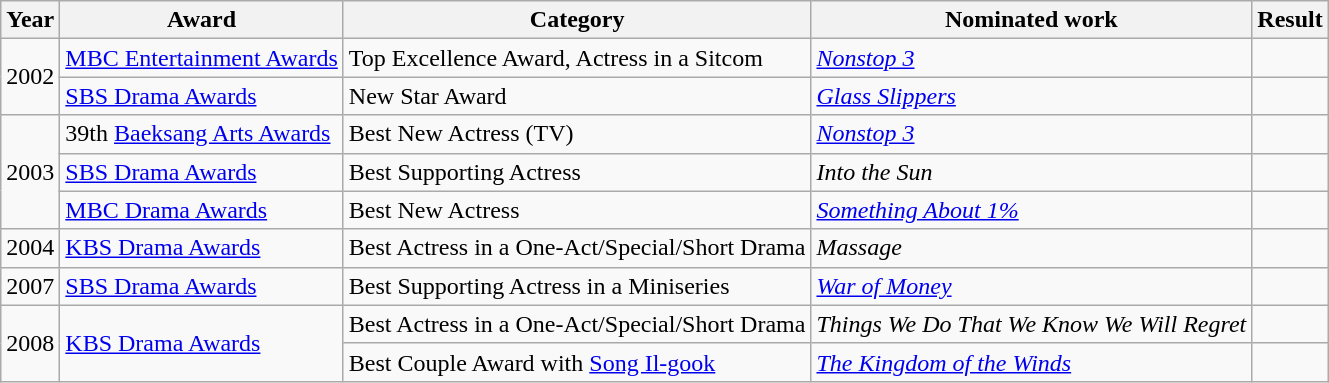<table class="wikitable">
<tr>
<th>Year</th>
<th>Award</th>
<th>Category</th>
<th>Nominated work</th>
<th>Result</th>
</tr>
<tr>
<td rowspan=2>2002</td>
<td><a href='#'>MBC Entertainment Awards</a></td>
<td>Top Excellence Award, Actress in a Sitcom</td>
<td><em><a href='#'>Nonstop 3</a></em></td>
<td></td>
</tr>
<tr>
<td><a href='#'>SBS Drama Awards</a></td>
<td>New Star Award</td>
<td><em><a href='#'>Glass Slippers</a></em></td>
<td></td>
</tr>
<tr>
<td rowspan=3>2003</td>
<td>39th <a href='#'>Baeksang Arts Awards</a></td>
<td>Best New Actress (TV)</td>
<td><em><a href='#'>Nonstop 3</a></em></td>
<td></td>
</tr>
<tr>
<td><a href='#'>SBS Drama Awards</a></td>
<td>Best Supporting Actress</td>
<td><em>Into the Sun</em></td>
<td></td>
</tr>
<tr>
<td><a href='#'>MBC Drama Awards</a></td>
<td>Best New Actress</td>
<td><em><a href='#'>Something About 1%</a></em></td>
<td></td>
</tr>
<tr>
<td>2004</td>
<td><a href='#'>KBS Drama Awards</a></td>
<td>Best Actress in a One-Act/Special/Short Drama</td>
<td><em>Massage</em></td>
<td></td>
</tr>
<tr>
<td>2007</td>
<td><a href='#'>SBS Drama Awards</a></td>
<td>Best Supporting Actress in a Miniseries</td>
<td><em><a href='#'>War of Money</a></em></td>
<td></td>
</tr>
<tr>
<td rowspan=2>2008</td>
<td rowspan=2><a href='#'>KBS Drama Awards</a></td>
<td>Best Actress in a One-Act/Special/Short Drama</td>
<td><em>Things We Do That We Know We Will Regret</em></td>
<td></td>
</tr>
<tr>
<td>Best Couple Award with <a href='#'>Song Il-gook</a></td>
<td><em><a href='#'>The Kingdom of the Winds</a></em></td>
<td></td>
</tr>
</table>
